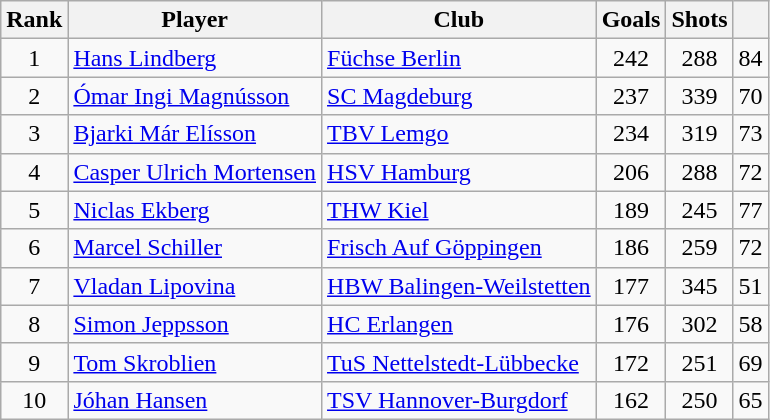<table class="wikitable sortable" style="text-align: center;">
<tr>
<th>Rank</th>
<th>Player</th>
<th>Club</th>
<th>Goals</th>
<th>Shots</th>
<th></th>
</tr>
<tr>
<td>1</td>
<td style="text-align: left;"> <a href='#'>Hans Lindberg</a></td>
<td style="text-align: left;"><a href='#'>Füchse Berlin</a></td>
<td>242</td>
<td>288</td>
<td>84</td>
</tr>
<tr>
<td>2</td>
<td style="text-align: left;"> <a href='#'>Ómar Ingi Magnússon</a></td>
<td style="text-align: left;"><a href='#'>SC Magdeburg</a></td>
<td>237</td>
<td>339</td>
<td>70</td>
</tr>
<tr>
<td>3</td>
<td style="text-align: left;"> <a href='#'>Bjarki Már Elísson</a></td>
<td style="text-align: left;"><a href='#'>TBV Lemgo</a></td>
<td>234</td>
<td>319</td>
<td>73</td>
</tr>
<tr>
<td>4</td>
<td style="text-align: left;"> <a href='#'>Casper Ulrich Mortensen</a></td>
<td style="text-align: left;"><a href='#'>HSV Hamburg</a></td>
<td>206</td>
<td>288</td>
<td>72</td>
</tr>
<tr>
<td>5</td>
<td style="text-align: left;"> <a href='#'>Niclas Ekberg</a></td>
<td style="text-align: left;"><a href='#'>THW Kiel</a></td>
<td>189</td>
<td>245</td>
<td>77</td>
</tr>
<tr>
<td>6</td>
<td style="text-align: left;"> <a href='#'>Marcel Schiller</a></td>
<td style="text-align: left;"><a href='#'>Frisch Auf Göppingen</a></td>
<td>186</td>
<td>259</td>
<td>72</td>
</tr>
<tr>
<td>7</td>
<td style="text-align: left;"> <a href='#'>Vladan Lipovina</a></td>
<td style="text-align: left;"><a href='#'>HBW Balingen-Weilstetten</a></td>
<td>177</td>
<td>345</td>
<td>51</td>
</tr>
<tr>
<td>8</td>
<td style="text-align: left;"> <a href='#'>Simon Jeppsson</a></td>
<td style="text-align: left;"><a href='#'>HC Erlangen</a></td>
<td>176</td>
<td>302</td>
<td>58</td>
</tr>
<tr>
<td>9</td>
<td style="text-align: left;"> <a href='#'>Tom Skroblien</a></td>
<td style="text-align: left;"><a href='#'>TuS Nettelstedt-Lübbecke</a></td>
<td>172</td>
<td>251</td>
<td>69</td>
</tr>
<tr>
<td>10</td>
<td style="text-align: left;"> <a href='#'>Jóhan Hansen</a></td>
<td style="text-align: left;"><a href='#'>TSV Hannover-Burgdorf</a></td>
<td>162</td>
<td>250</td>
<td>65</td>
</tr>
</table>
